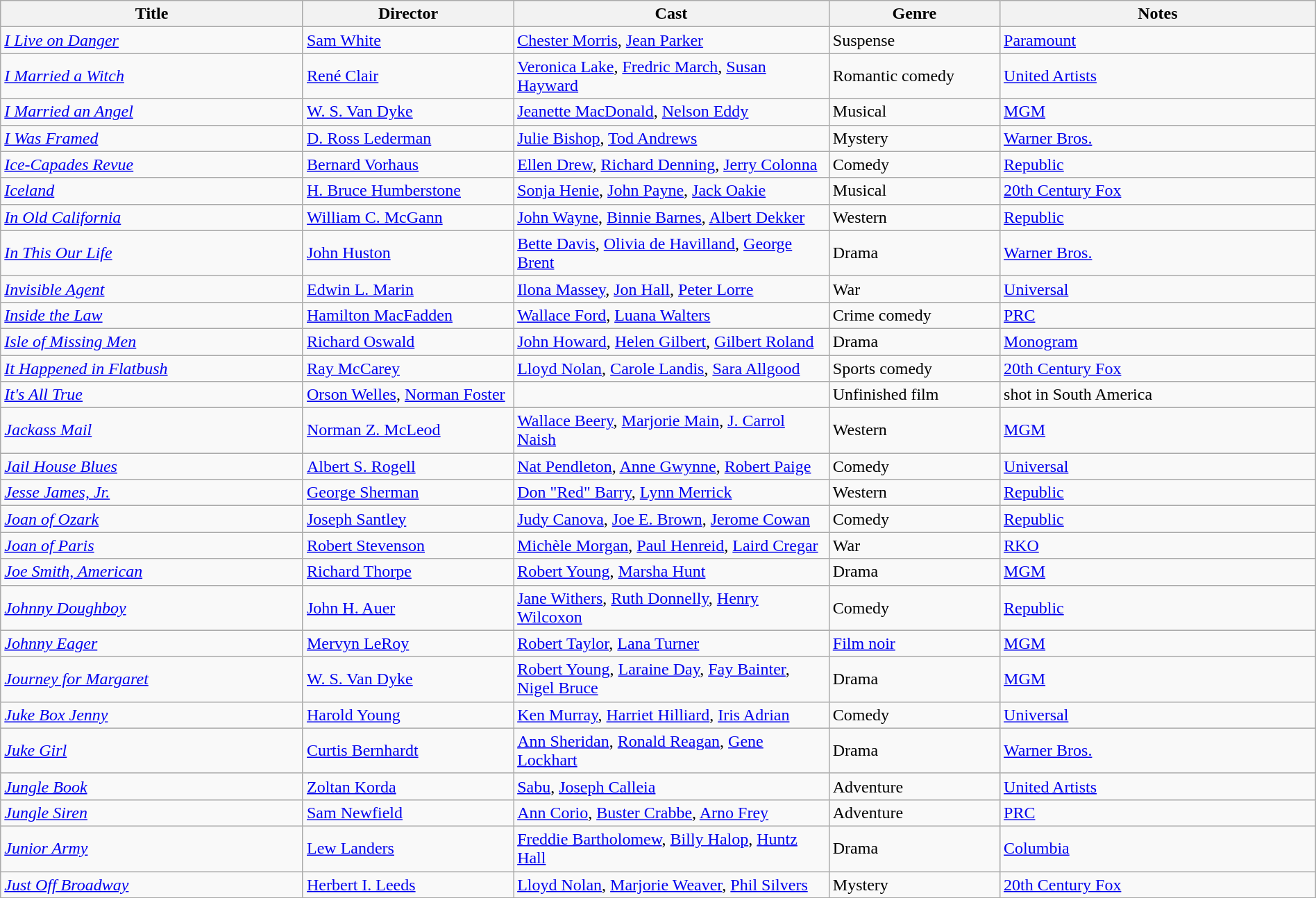<table class="wikitable" style="width:100%;">
<tr>
<th style="width:23%;">Title</th>
<th style="width:16%;">Director</th>
<th style="width:24%;">Cast</th>
<th style="width:13%;">Genre</th>
<th style="width:24%;">Notes</th>
</tr>
<tr>
<td><em><a href='#'>I Live on Danger</a></em></td>
<td><a href='#'>Sam White</a></td>
<td><a href='#'>Chester Morris</a>, <a href='#'>Jean Parker</a></td>
<td>Suspense</td>
<td><a href='#'>Paramount</a></td>
</tr>
<tr>
<td><em><a href='#'>I Married a Witch</a></em></td>
<td><a href='#'>René Clair</a></td>
<td><a href='#'>Veronica Lake</a>, <a href='#'>Fredric March</a>, <a href='#'>Susan Hayward</a></td>
<td>Romantic comedy</td>
<td><a href='#'>United Artists</a></td>
</tr>
<tr>
<td><em><a href='#'>I Married an Angel</a></em></td>
<td><a href='#'>W. S. Van Dyke</a></td>
<td><a href='#'>Jeanette MacDonald</a>, <a href='#'>Nelson Eddy</a></td>
<td>Musical</td>
<td><a href='#'>MGM</a></td>
</tr>
<tr>
<td><em><a href='#'>I Was Framed</a></em></td>
<td><a href='#'>D. Ross Lederman</a></td>
<td><a href='#'>Julie Bishop</a>, <a href='#'>Tod Andrews</a></td>
<td>Mystery</td>
<td><a href='#'>Warner Bros.</a></td>
</tr>
<tr>
<td><em><a href='#'>Ice-Capades Revue</a></em></td>
<td><a href='#'>Bernard Vorhaus</a></td>
<td><a href='#'>Ellen Drew</a>, <a href='#'>Richard Denning</a>, <a href='#'>Jerry Colonna</a></td>
<td>Comedy</td>
<td><a href='#'>Republic</a></td>
</tr>
<tr>
<td><em><a href='#'>Iceland</a></em></td>
<td><a href='#'>H. Bruce Humberstone</a></td>
<td><a href='#'>Sonja Henie</a>, <a href='#'>John Payne</a>, <a href='#'>Jack Oakie</a></td>
<td>Musical</td>
<td><a href='#'>20th Century Fox</a></td>
</tr>
<tr>
<td><em><a href='#'>In Old California</a></em></td>
<td><a href='#'>William C. McGann</a></td>
<td><a href='#'>John Wayne</a>, <a href='#'>Binnie Barnes</a>, <a href='#'>Albert Dekker</a></td>
<td>Western</td>
<td><a href='#'>Republic</a></td>
</tr>
<tr>
<td><em><a href='#'>In This Our Life</a></em></td>
<td><a href='#'>John Huston</a></td>
<td><a href='#'>Bette Davis</a>, <a href='#'>Olivia de Havilland</a>, <a href='#'>George Brent</a></td>
<td>Drama</td>
<td><a href='#'>Warner Bros.</a></td>
</tr>
<tr>
<td><em><a href='#'>Invisible Agent</a></em></td>
<td><a href='#'>Edwin L. Marin</a></td>
<td><a href='#'>Ilona Massey</a>, <a href='#'>Jon Hall</a>, <a href='#'>Peter Lorre</a></td>
<td>War</td>
<td><a href='#'>Universal</a></td>
</tr>
<tr>
<td><em><a href='#'>Inside the Law</a></em></td>
<td><a href='#'>Hamilton MacFadden</a></td>
<td><a href='#'>Wallace Ford</a>, <a href='#'>Luana Walters</a></td>
<td>Crime comedy</td>
<td><a href='#'>PRC</a></td>
</tr>
<tr>
<td><em><a href='#'>Isle of Missing Men</a></em></td>
<td><a href='#'>Richard Oswald</a></td>
<td><a href='#'>John Howard</a>, <a href='#'>Helen Gilbert</a>, <a href='#'>Gilbert Roland</a></td>
<td>Drama</td>
<td><a href='#'>Monogram</a></td>
</tr>
<tr>
<td><em><a href='#'>It Happened in Flatbush</a></em></td>
<td><a href='#'>Ray McCarey</a></td>
<td><a href='#'>Lloyd Nolan</a>, <a href='#'>Carole Landis</a>, <a href='#'>Sara Allgood</a></td>
<td>Sports comedy</td>
<td><a href='#'>20th Century Fox</a></td>
</tr>
<tr>
<td><em><a href='#'>It's All True</a></em></td>
<td><a href='#'>Orson Welles</a>, <a href='#'>Norman Foster</a></td>
<td></td>
<td>Unfinished film</td>
<td>shot in South America</td>
</tr>
<tr>
<td><em><a href='#'>Jackass Mail</a></em></td>
<td><a href='#'>Norman Z. McLeod</a></td>
<td><a href='#'>Wallace Beery</a>, <a href='#'>Marjorie Main</a>, <a href='#'>J. Carrol Naish</a></td>
<td>Western</td>
<td><a href='#'>MGM</a></td>
</tr>
<tr>
<td><em><a href='#'>Jail House Blues</a></em></td>
<td><a href='#'>Albert S. Rogell</a></td>
<td><a href='#'>Nat Pendleton</a>, <a href='#'>Anne Gwynne</a>, <a href='#'>Robert Paige</a></td>
<td>Comedy</td>
<td><a href='#'>Universal</a></td>
</tr>
<tr>
<td><em><a href='#'>Jesse James, Jr.</a></em></td>
<td><a href='#'>George Sherman</a></td>
<td><a href='#'>Don "Red" Barry</a>, <a href='#'>Lynn Merrick</a></td>
<td>Western</td>
<td><a href='#'>Republic</a></td>
</tr>
<tr>
<td><em><a href='#'>Joan of Ozark</a></em></td>
<td><a href='#'>Joseph Santley</a></td>
<td><a href='#'>Judy Canova</a>, <a href='#'>Joe E. Brown</a>, <a href='#'>Jerome Cowan</a></td>
<td>Comedy</td>
<td><a href='#'>Republic</a></td>
</tr>
<tr>
<td><em><a href='#'>Joan of Paris</a></em></td>
<td><a href='#'>Robert Stevenson</a></td>
<td><a href='#'>Michèle Morgan</a>, <a href='#'>Paul Henreid</a>, <a href='#'>Laird Cregar</a></td>
<td>War</td>
<td><a href='#'>RKO</a></td>
</tr>
<tr>
<td><em><a href='#'>Joe Smith, American</a></em></td>
<td><a href='#'>Richard Thorpe</a></td>
<td><a href='#'>Robert Young</a>, <a href='#'>Marsha Hunt</a></td>
<td>Drama</td>
<td><a href='#'>MGM</a></td>
</tr>
<tr>
<td><em><a href='#'>Johnny Doughboy</a></em></td>
<td><a href='#'>John H. Auer</a></td>
<td><a href='#'>Jane Withers</a>, <a href='#'>Ruth Donnelly</a>, <a href='#'>Henry Wilcoxon</a></td>
<td>Comedy</td>
<td><a href='#'>Republic</a></td>
</tr>
<tr>
<td><em><a href='#'>Johnny Eager</a></em></td>
<td><a href='#'>Mervyn LeRoy</a></td>
<td><a href='#'>Robert Taylor</a>, <a href='#'>Lana Turner</a></td>
<td><a href='#'>Film noir</a></td>
<td><a href='#'>MGM</a></td>
</tr>
<tr>
<td><em><a href='#'>Journey for Margaret</a></em></td>
<td><a href='#'>W. S. Van Dyke</a></td>
<td><a href='#'>Robert Young</a>, <a href='#'>Laraine Day</a>, <a href='#'>Fay Bainter</a>, <a href='#'>Nigel Bruce</a></td>
<td>Drama</td>
<td><a href='#'>MGM</a></td>
</tr>
<tr>
<td><em><a href='#'>Juke Box Jenny</a></em></td>
<td><a href='#'>Harold Young</a></td>
<td><a href='#'>Ken Murray</a>, <a href='#'>Harriet Hilliard</a>, <a href='#'>Iris Adrian</a></td>
<td>Comedy</td>
<td><a href='#'>Universal</a></td>
</tr>
<tr>
<td><em><a href='#'>Juke Girl</a></em></td>
<td><a href='#'>Curtis Bernhardt</a></td>
<td><a href='#'>Ann Sheridan</a>, <a href='#'>Ronald Reagan</a>, <a href='#'>Gene Lockhart</a></td>
<td>Drama</td>
<td><a href='#'>Warner Bros.</a></td>
</tr>
<tr>
<td><em><a href='#'>Jungle Book</a></em></td>
<td><a href='#'>Zoltan Korda</a></td>
<td><a href='#'>Sabu</a>, <a href='#'>Joseph Calleia</a></td>
<td>Adventure</td>
<td><a href='#'>United Artists</a></td>
</tr>
<tr>
<td><em><a href='#'>Jungle Siren</a></em></td>
<td><a href='#'>Sam Newfield</a></td>
<td><a href='#'>Ann Corio</a>, <a href='#'>Buster Crabbe</a>, <a href='#'>Arno Frey</a></td>
<td>Adventure</td>
<td><a href='#'>PRC</a></td>
</tr>
<tr>
<td><em><a href='#'>Junior Army</a></em></td>
<td><a href='#'>Lew Landers</a></td>
<td><a href='#'>Freddie Bartholomew</a>, <a href='#'>Billy Halop</a>, <a href='#'>Huntz Hall</a></td>
<td>Drama</td>
<td><a href='#'>Columbia</a></td>
</tr>
<tr>
<td><em><a href='#'>Just Off Broadway</a></em></td>
<td><a href='#'>Herbert I. Leeds</a></td>
<td><a href='#'>Lloyd Nolan</a>, <a href='#'>Marjorie Weaver</a>, <a href='#'>Phil Silvers</a></td>
<td>Mystery</td>
<td><a href='#'>20th Century Fox</a></td>
</tr>
<tr>
</tr>
</table>
